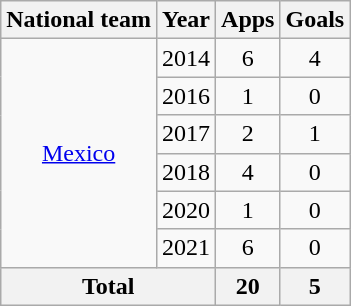<table class="wikitable" style="text-align:center">
<tr>
<th>National team</th>
<th>Year</th>
<th>Apps</th>
<th>Goals</th>
</tr>
<tr>
<td rowspan="6"><a href='#'>Mexico</a></td>
<td>2014</td>
<td>6</td>
<td>4</td>
</tr>
<tr>
<td>2016</td>
<td>1</td>
<td>0</td>
</tr>
<tr>
<td>2017</td>
<td>2</td>
<td>1</td>
</tr>
<tr>
<td>2018</td>
<td>4</td>
<td>0</td>
</tr>
<tr>
<td>2020</td>
<td>1</td>
<td>0</td>
</tr>
<tr>
<td>2021</td>
<td>6</td>
<td>0</td>
</tr>
<tr>
<th colspan="2">Total</th>
<th>20</th>
<th>5</th>
</tr>
</table>
